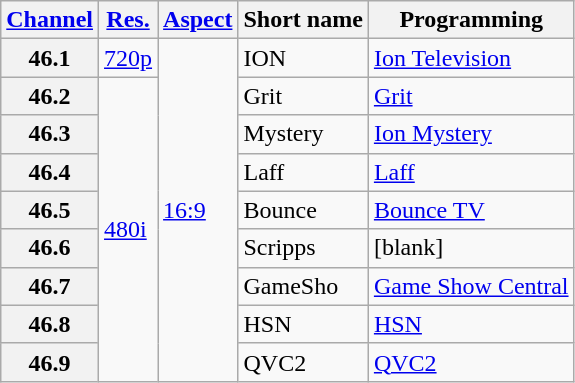<table class="wikitable">
<tr>
<th scope = "col"><a href='#'>Channel</a></th>
<th scope = "col"><a href='#'>Res.</a></th>
<th scope = "col"><a href='#'>Aspect</a></th>
<th scope = "col">Short name</th>
<th scope = "col">Programming</th>
</tr>
<tr>
<th scope = "row">46.1</th>
<td><a href='#'>720p</a></td>
<td rowspan="9"><a href='#'>16:9</a></td>
<td>ION</td>
<td><a href='#'>Ion Television</a></td>
</tr>
<tr>
<th scope = "row">46.2</th>
<td rowspan="8"><a href='#'>480i</a></td>
<td>Grit</td>
<td><a href='#'>Grit</a></td>
</tr>
<tr>
<th scope = "row">46.3</th>
<td>Mystery</td>
<td><a href='#'>Ion Mystery</a></td>
</tr>
<tr>
<th scope = "row">46.4</th>
<td>Laff</td>
<td><a href='#'>Laff</a></td>
</tr>
<tr>
<th scope = "row">46.5</th>
<td>Bounce</td>
<td><a href='#'>Bounce TV</a></td>
</tr>
<tr>
<th scope = "row">46.6</th>
<td>Scripps</td>
<td>[blank]</td>
</tr>
<tr>
<th scope = "row">46.7</th>
<td>GameSho</td>
<td><a href='#'>Game Show Central</a></td>
</tr>
<tr>
<th scope = "row">46.8</th>
<td>HSN</td>
<td><a href='#'>HSN</a></td>
</tr>
<tr>
<th scope = "row">46.9</th>
<td>QVC2</td>
<td><a href='#'>QVC2</a></td>
</tr>
</table>
